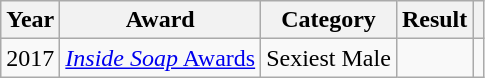<table class="wikitable">
<tr>
<th>Year</th>
<th>Award</th>
<th>Category</th>
<th>Result</th>
<th></th>
</tr>
<tr>
<td>2017</td>
<td><a href='#'><em>Inside Soap</em> Awards</a></td>
<td>Sexiest Male</td>
<td></td>
<td align="center"></td>
</tr>
</table>
